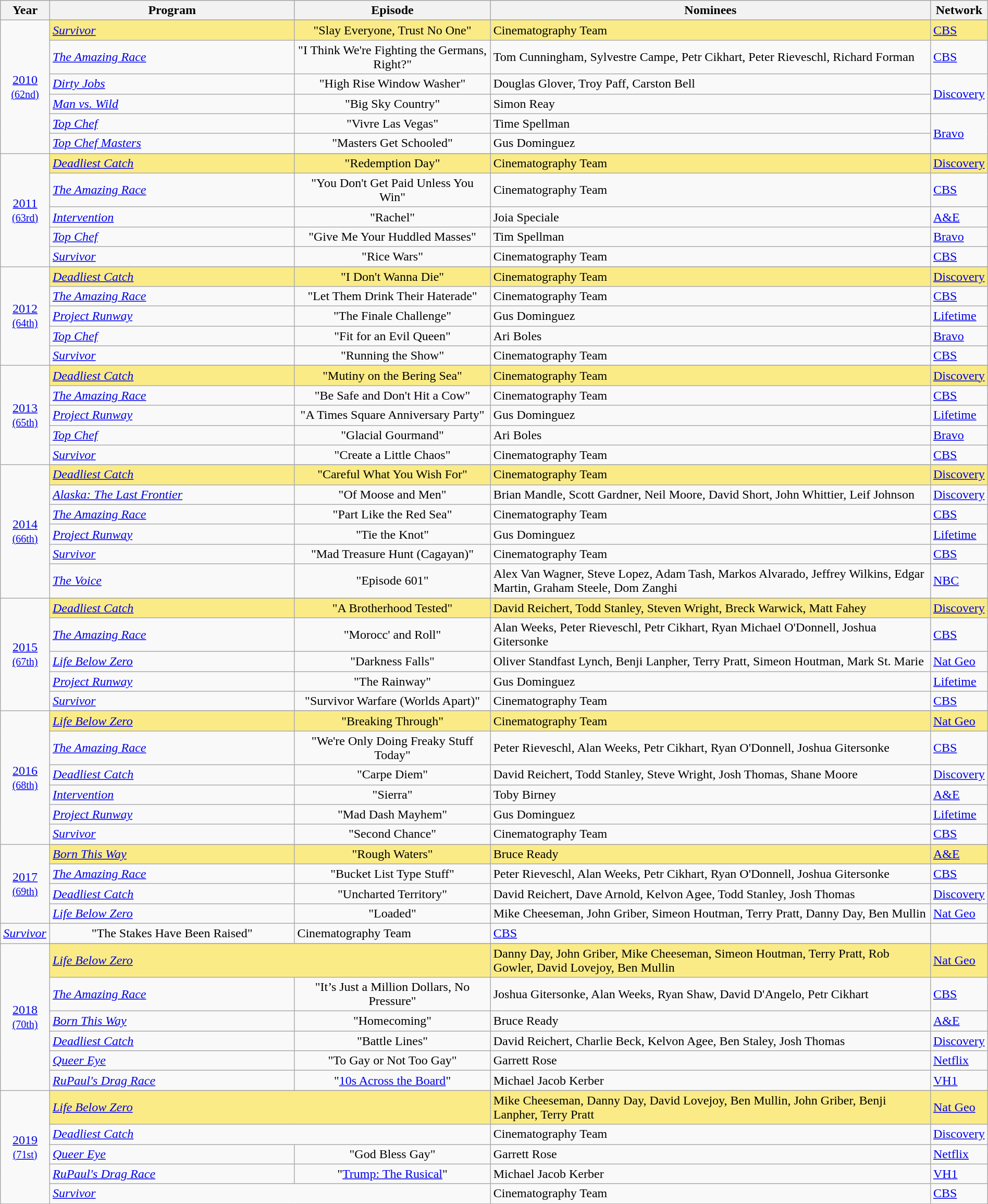<table class="wikitable" style="width:100%">
<tr bgcolor="#bebebe">
<th width="5%">Year</th>
<th width="25%">Program</th>
<th width="20%">Episode</th>
<th width="45%">Nominees</th>
<th width="5%">Network</th>
</tr>
<tr>
<td rowspan=7 style="text-align:center"><a href='#'>2010</a><br><small><a href='#'>(62nd)</a></small><br></td>
</tr>
<tr style="background:#FAEB86">
<td><em><a href='#'>Survivor</a></em></td>
<td align=center>"Slay Everyone, Trust No One"</td>
<td>Cinematography Team</td>
<td><a href='#'>CBS</a></td>
</tr>
<tr>
<td><em><a href='#'>The Amazing Race</a></em></td>
<td align=center>"I Think We're Fighting the Germans, Right?"</td>
<td>Tom Cunningham, Sylvestre Campe, Petr Cikhart, Peter Rieveschl, Richard Forman</td>
<td><a href='#'>CBS</a></td>
</tr>
<tr>
<td><em><a href='#'>Dirty Jobs</a></em></td>
<td align=center>"High Rise Window Washer"</td>
<td>Douglas Glover, Troy Paff, Carston Bell</td>
<td rowspan=2><a href='#'>Discovery</a></td>
</tr>
<tr>
<td><em><a href='#'>Man vs. Wild</a></em></td>
<td align=center>"Big Sky Country"</td>
<td>Simon Reay</td>
</tr>
<tr>
<td><em><a href='#'>Top Chef</a></em></td>
<td align=center>"Vivre Las Vegas"</td>
<td>Time Spellman</td>
<td rowspan=2><a href='#'>Bravo</a></td>
</tr>
<tr>
<td><em><a href='#'>Top Chef Masters</a></em></td>
<td align=center>"Masters Get Schooled"</td>
<td>Gus Dominguez</td>
</tr>
<tr>
<td rowspan=6 style="text-align:center"><a href='#'>2011</a><br><small><a href='#'>(63rd)</a></small><br></td>
</tr>
<tr style="background:#FAEB86">
<td><em><a href='#'>Deadliest Catch</a></em></td>
<td align=center>"Redemption Day"</td>
<td>Cinematography Team</td>
<td><a href='#'>Discovery</a></td>
</tr>
<tr>
<td><em><a href='#'>The Amazing Race</a></em></td>
<td align=center>"You Don't Get Paid Unless You Win"</td>
<td>Cinematography Team</td>
<td><a href='#'>CBS</a></td>
</tr>
<tr>
<td><em><a href='#'>Intervention</a></em></td>
<td align=center>"Rachel"</td>
<td>Joia Speciale</td>
<td><a href='#'>A&E</a></td>
</tr>
<tr>
<td><em><a href='#'>Top Chef</a></em></td>
<td align=center>"Give Me Your Huddled Masses"</td>
<td>Tim Spellman</td>
<td><a href='#'>Bravo</a></td>
</tr>
<tr>
<td><em><a href='#'>Survivor</a></em></td>
<td align=center>"Rice Wars"</td>
<td>Cinematography Team</td>
<td><a href='#'>CBS</a></td>
</tr>
<tr>
<td rowspan=6 style="text-align:center"><a href='#'>2012</a><br><small><a href='#'>(64th)</a></small><br></td>
</tr>
<tr style="background:#FAEB86">
<td><em><a href='#'>Deadliest Catch</a></em></td>
<td align=center>"I Don't Wanna Die"</td>
<td>Cinematography Team</td>
<td><a href='#'>Discovery</a></td>
</tr>
<tr>
<td><em><a href='#'>The Amazing Race</a></em></td>
<td align=center>"Let Them Drink Their Haterade"</td>
<td>Cinematography Team</td>
<td><a href='#'>CBS</a></td>
</tr>
<tr>
<td><em><a href='#'>Project Runway</a></em></td>
<td align=center>"The Finale Challenge"</td>
<td>Gus Dominguez</td>
<td><a href='#'>Lifetime</a></td>
</tr>
<tr>
<td><em><a href='#'>Top Chef</a></em></td>
<td align=center>"Fit for an Evil Queen"</td>
<td>Ari Boles</td>
<td><a href='#'>Bravo</a></td>
</tr>
<tr>
<td><em><a href='#'>Survivor</a></em></td>
<td align=center>"Running the Show"</td>
<td>Cinematography Team</td>
<td><a href='#'>CBS</a></td>
</tr>
<tr>
<td rowspan=6 style="text-align:center"><a href='#'>2013</a><br><small><a href='#'>(65th)</a></small><br></td>
</tr>
<tr style="background:#FAEB86">
<td><em><a href='#'>Deadliest Catch</a></em></td>
<td align=center>"Mutiny on the Bering Sea"</td>
<td>Cinematography Team</td>
<td><a href='#'>Discovery</a></td>
</tr>
<tr>
<td><em><a href='#'>The Amazing Race</a></em></td>
<td align=center>"Be Safe and Don't Hit a Cow"</td>
<td>Cinematography Team</td>
<td><a href='#'>CBS</a></td>
</tr>
<tr>
<td><em><a href='#'>Project Runway</a></em></td>
<td align=center>"A Times Square Anniversary Party"</td>
<td>Gus Dominguez</td>
<td><a href='#'>Lifetime</a></td>
</tr>
<tr>
<td><em><a href='#'>Top Chef</a></em></td>
<td align=center>"Glacial Gourmand"</td>
<td>Ari Boles</td>
<td><a href='#'>Bravo</a></td>
</tr>
<tr>
<td><em><a href='#'>Survivor</a></em></td>
<td align=center>"Create a Little Chaos"</td>
<td>Cinematography Team</td>
<td><a href='#'>CBS</a></td>
</tr>
<tr>
<td rowspan=7 style="text-align:center"><a href='#'>2014</a><br><small><a href='#'>(66th)</a></small><br></td>
</tr>
<tr style="background:#FAEB86">
<td><em><a href='#'>Deadliest Catch</a></em></td>
<td align=center>"Careful What You Wish For"</td>
<td>Cinematography Team</td>
<td><a href='#'>Discovery</a></td>
</tr>
<tr>
<td><em><a href='#'>Alaska: The Last Frontier</a></em></td>
<td align=center>"Of Moose and Men"</td>
<td>Brian Mandle, Scott Gardner, Neil Moore, David Short, John Whittier, Leif Johnson</td>
<td><a href='#'>Discovery</a></td>
</tr>
<tr>
<td><em><a href='#'>The Amazing Race</a></em></td>
<td align=center>"Part Like the Red Sea"</td>
<td>Cinematography Team</td>
<td><a href='#'>CBS</a></td>
</tr>
<tr>
<td><em><a href='#'>Project Runway</a></em></td>
<td align=center>"Tie the Knot"</td>
<td>Gus Dominguez</td>
<td><a href='#'>Lifetime</a></td>
</tr>
<tr>
<td><em><a href='#'>Survivor</a></em></td>
<td align=center>"Mad Treasure Hunt (Cagayan)"</td>
<td>Cinematography Team</td>
<td><a href='#'>CBS</a></td>
</tr>
<tr>
<td><em><a href='#'>The Voice</a></em></td>
<td align=center>"Episode 601"</td>
<td>Alex Van Wagner, Steve Lopez, Adam Tash, Markos Alvarado, Jeffrey Wilkins, Edgar Martin, Graham Steele, Dom Zanghi</td>
<td><a href='#'>NBC</a></td>
</tr>
<tr>
<td rowspan=6 style="text-align:center"><a href='#'>2015</a><br><small><a href='#'>(67th)</a></small><br></td>
</tr>
<tr style="background:#FAEB86">
<td><em><a href='#'>Deadliest Catch</a></em></td>
<td align=center>"A Brotherhood Tested"</td>
<td>David Reichert, Todd Stanley, Steven Wright, Breck Warwick, Matt Fahey</td>
<td><a href='#'>Discovery</a></td>
</tr>
<tr>
<td><em><a href='#'>The Amazing Race</a></em></td>
<td align=center>"Morocc' and Roll"</td>
<td>Alan Weeks, Peter Rieveschl, Petr Cikhart, Ryan Michael O'Donnell, Joshua Gitersonke</td>
<td><a href='#'>CBS</a></td>
</tr>
<tr>
<td><em><a href='#'>Life Below Zero</a></em></td>
<td align=center>"Darkness Falls"</td>
<td>Oliver Standfast Lynch, Benji Lanpher, Terry Pratt, Simeon Houtman, Mark St. Marie</td>
<td><a href='#'>Nat Geo</a></td>
</tr>
<tr>
<td><em><a href='#'>Project Runway</a></em></td>
<td align=center>"The Rainway"</td>
<td>Gus Dominguez</td>
<td><a href='#'>Lifetime</a></td>
</tr>
<tr>
<td><em><a href='#'>Survivor</a></em></td>
<td align=center>"Survivor Warfare (Worlds Apart)"</td>
<td>Cinematography Team</td>
<td><a href='#'>CBS</a></td>
</tr>
<tr>
<td rowspan=7 style="text-align:center"><a href='#'>2016</a><br><small><a href='#'>(68th)</a></small><br></td>
</tr>
<tr style="background:#FAEB86">
<td><em><a href='#'>Life Below Zero</a></em></td>
<td align=center>"Breaking Through"</td>
<td>Cinematography Team</td>
<td><a href='#'>Nat Geo</a></td>
</tr>
<tr>
<td><em><a href='#'>The Amazing Race</a></em></td>
<td align=center>"We're Only Doing Freaky Stuff Today"</td>
<td>Peter Rieveschl, Alan Weeks, Petr Cikhart, Ryan O'Donnell, Joshua Gitersonke</td>
<td><a href='#'>CBS</a></td>
</tr>
<tr>
<td><em><a href='#'>Deadliest Catch</a></em></td>
<td align=center>"Carpe Diem"</td>
<td>David Reichert, Todd Stanley, Steve Wright, Josh Thomas, Shane Moore</td>
<td><a href='#'>Discovery</a></td>
</tr>
<tr>
<td><em><a href='#'>Intervention</a></em></td>
<td align=center>"Sierra"</td>
<td>Toby Birney</td>
<td><a href='#'>A&E</a></td>
</tr>
<tr>
<td><em><a href='#'>Project Runway</a></em></td>
<td align=center>"Mad Dash Mayhem"</td>
<td>Gus Dominguez</td>
<td><a href='#'>Lifetime</a></td>
</tr>
<tr>
<td><em><a href='#'>Survivor</a></em></td>
<td align=center>"Second Chance"</td>
<td>Cinematography Team</td>
<td><a href='#'>CBS</a></td>
</tr>
<tr>
<td rowspan=6 style="text-align:center"><a href='#'>2017</a><br><small><a href='#'>(69th)</a></small><br></td>
</tr>
<tr>
</tr>
<tr style="background:#FAEB86;">
<td><em><a href='#'>Born This Way</a></em></td>
<td align=center>"Rough Waters"</td>
<td>Bruce Ready</td>
<td><a href='#'>A&E</a></td>
</tr>
<tr>
<td><em><a href='#'>The Amazing Race</a></em></td>
<td align=center>"Bucket List Type Stuff"</td>
<td>Peter Rieveschl, Alan Weeks, Petr Cikhart, Ryan O'Donnell, Joshua Gitersonke</td>
<td><a href='#'>CBS</a></td>
</tr>
<tr>
<td><em><a href='#'>Deadliest Catch</a></em></td>
<td align=center>"Uncharted Territory"</td>
<td>David Reichert, Dave Arnold, Kelvon Agee, Todd Stanley, Josh Thomas</td>
<td><a href='#'>Discovery</a></td>
</tr>
<tr>
<td><em><a href='#'>Life Below Zero</a></em></td>
<td align=center>"Loaded"</td>
<td>Mike Cheeseman, John Griber, Simeon Houtman, Terry Pratt, Danny Day, Ben Mullin</td>
<td><a href='#'>Nat Geo</a></td>
</tr>
<tr>
<td><em><a href='#'>Survivor</a></em></td>
<td align=center>"The Stakes Have Been Raised"</td>
<td>Cinematography Team</td>
<td><a href='#'>CBS</a></td>
</tr>
<tr>
<td rowspan=7 style="text-align:center"><a href='#'>2018</a><br><small><a href='#'>(70th)</a></small><br></td>
</tr>
<tr style="background:#FAEB86;">
<td colspan=2><em><a href='#'>Life Below Zero</a></em></td>
<td>Danny Day, John Griber, Mike Cheeseman, Simeon Houtman, Terry Pratt, Rob Gowler, David Lovejoy, Ben Mullin</td>
<td><a href='#'>Nat Geo</a></td>
</tr>
<tr>
<td><em><a href='#'>The Amazing Race</a></em></td>
<td align=center>"It’s Just a Million Dollars, No Pressure"</td>
<td>Joshua Gitersonke, Alan Weeks, Ryan Shaw, David D'Angelo, Petr Cikhart</td>
<td><a href='#'>CBS</a></td>
</tr>
<tr>
<td><em><a href='#'>Born This Way</a></em></td>
<td align=center>"Homecoming"</td>
<td>Bruce Ready</td>
<td><a href='#'>A&E</a></td>
</tr>
<tr>
<td><em><a href='#'>Deadliest Catch</a></em></td>
<td align=center>"Battle Lines"</td>
<td>David Reichert, Charlie Beck, Kelvon Agee, Ben Staley, Josh Thomas</td>
<td><a href='#'>Discovery</a></td>
</tr>
<tr>
<td><em><a href='#'>Queer Eye</a></em></td>
<td align=center>"To Gay or Not Too Gay"</td>
<td>Garrett Rose</td>
<td><a href='#'>Netflix</a></td>
</tr>
<tr>
<td><em><a href='#'>RuPaul's Drag Race</a></em></td>
<td align=center>"<a href='#'>10s Across the Board</a>"</td>
<td>Michael Jacob Kerber</td>
<td><a href='#'>VH1</a></td>
</tr>
<tr>
<td rowspan=6 style="text-align:center"><a href='#'>2019</a><br><small><a href='#'>(71st)</a></small><br></td>
</tr>
<tr style="background:#FAEB86;">
<td colspan=2><em><a href='#'>Life Below Zero</a></em></td>
<td>Mike Cheeseman, Danny Day, David Lovejoy, Ben Mullin, John Griber, Benji Lanpher, Terry Pratt</td>
<td><a href='#'>Nat Geo</a></td>
</tr>
<tr>
<td colspan=2><em><a href='#'>Deadliest Catch</a></em></td>
<td>Cinematography Team</td>
<td><a href='#'>Discovery</a></td>
</tr>
<tr>
<td><em><a href='#'>Queer Eye</a></em></td>
<td align=center>"God Bless Gay"</td>
<td>Garrett Rose</td>
<td><a href='#'>Netflix</a></td>
</tr>
<tr>
<td><em><a href='#'>RuPaul's Drag Race</a></em></td>
<td align=center>"<a href='#'>Trump: The Rusical</a>"</td>
<td>Michael Jacob Kerber</td>
<td><a href='#'>VH1</a></td>
</tr>
<tr>
<td colspan=2><em><a href='#'>Survivor</a></em></td>
<td>Cinematography Team</td>
<td><a href='#'>CBS</a></td>
</tr>
</table>
